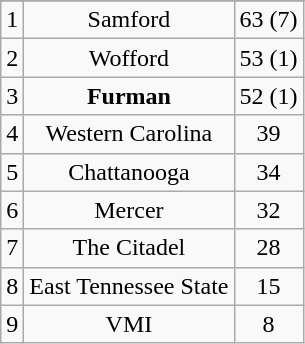<table class="wikitable" style="display: inline-table;">
<tr align="center">
</tr>
<tr align="center">
<td>1</td>
<td>Samford</td>
<td>63 (7)</td>
</tr>
<tr align="center">
<td>2</td>
<td>Wofford</td>
<td>53 (1)</td>
</tr>
<tr align="center">
<td>3</td>
<td><strong>Furman</strong></td>
<td>52 (1)</td>
</tr>
<tr align="center">
<td>4</td>
<td>Western Carolina</td>
<td>39</td>
</tr>
<tr align="center">
<td>5</td>
<td>Chattanooga</td>
<td>34</td>
</tr>
<tr align="center">
<td>6</td>
<td>Mercer</td>
<td>32</td>
</tr>
<tr align="center">
<td>7</td>
<td>The Citadel</td>
<td>28</td>
</tr>
<tr align="center">
<td>8</td>
<td>East Tennessee State</td>
<td>15</td>
</tr>
<tr align="center">
<td>9</td>
<td>VMI</td>
<td>8</td>
</tr>
</table>
